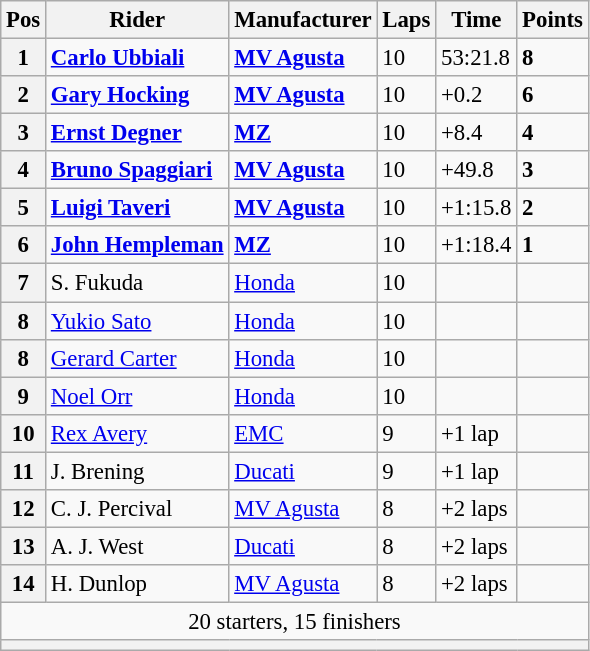<table class="wikitable" style="font-size: 95%;">
<tr>
<th>Pos</th>
<th>Rider</th>
<th>Manufacturer</th>
<th>Laps</th>
<th>Time</th>
<th>Points</th>
</tr>
<tr>
<th>1</th>
<td> <strong><a href='#'>Carlo Ubbiali</a></strong></td>
<td><strong><a href='#'>MV Agusta</a></strong></td>
<td>10</td>
<td>53:21.8</td>
<td><strong>8</strong></td>
</tr>
<tr>
<th>2</th>
<td> <strong><a href='#'>Gary Hocking</a></strong></td>
<td><strong><a href='#'>MV Agusta</a></strong></td>
<td>10</td>
<td>+0.2</td>
<td><strong>6</strong></td>
</tr>
<tr>
<th>3</th>
<td> <strong><a href='#'>Ernst Degner</a></strong></td>
<td><strong><a href='#'>MZ</a></strong></td>
<td>10</td>
<td>+8.4</td>
<td><strong>4</strong></td>
</tr>
<tr>
<th>4</th>
<td> <strong><a href='#'>Bruno Spaggiari</a></strong></td>
<td><strong><a href='#'>MV Agusta</a></strong></td>
<td>10</td>
<td>+49.8</td>
<td><strong>3</strong></td>
</tr>
<tr>
<th>5</th>
<td> <strong><a href='#'>Luigi Taveri</a></strong></td>
<td><strong><a href='#'>MV Agusta</a></strong></td>
<td>10</td>
<td>+1:15.8</td>
<td><strong>2</strong></td>
</tr>
<tr>
<th>6</th>
<td> <strong><a href='#'>John Hempleman</a></strong></td>
<td><strong><a href='#'>MZ</a></strong></td>
<td>10</td>
<td>+1:18.4</td>
<td><strong>1</strong></td>
</tr>
<tr>
<th>7</th>
<td> S. Fukuda</td>
<td><a href='#'>Honda</a></td>
<td>10</td>
<td></td>
<td></td>
</tr>
<tr>
<th>8</th>
<td> <a href='#'>Yukio Sato</a></td>
<td><a href='#'>Honda</a></td>
<td>10</td>
<td></td>
<td></td>
</tr>
<tr>
<th>8</th>
<td> <a href='#'>Gerard Carter</a></td>
<td><a href='#'>Honda</a></td>
<td>10</td>
<td></td>
<td></td>
</tr>
<tr>
<th>9</th>
<td> <a href='#'>Noel Orr</a></td>
<td><a href='#'>Honda</a></td>
<td>10</td>
<td></td>
<td></td>
</tr>
<tr>
<th>10</th>
<td> <a href='#'>Rex Avery</a></td>
<td><a href='#'>EMC</a></td>
<td>9</td>
<td>+1 lap</td>
<td></td>
</tr>
<tr>
<th>11</th>
<td>J. Brening</td>
<td><a href='#'>Ducati</a></td>
<td>9</td>
<td>+1 lap</td>
<td></td>
</tr>
<tr>
<th>12</th>
<td>C. J. Percival</td>
<td><a href='#'>MV Agusta</a></td>
<td>8</td>
<td>+2 laps</td>
<td></td>
</tr>
<tr>
<th>13</th>
<td>A. J. West</td>
<td><a href='#'>Ducati</a></td>
<td>8</td>
<td>+2 laps</td>
<td></td>
</tr>
<tr>
<th>14</th>
<td>H. Dunlop</td>
<td><a href='#'>MV Agusta</a></td>
<td>8</td>
<td>+2 laps</td>
<td></td>
</tr>
<tr>
<td colspan=6 align=center>20 starters, 15 finishers</td>
</tr>
<tr>
<th colspan=6></th>
</tr>
</table>
